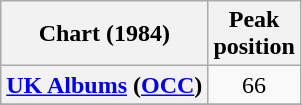<table class="wikitable plainrowheaders">
<tr>
<th scope="col">Chart (1984)</th>
<th scope="col">Peak<br>position</th>
</tr>
<tr>
<th scope="row"><a href='#'>UK Albums</a> (<a href='#'>OCC</a>)</th>
<td align="center">66</td>
</tr>
<tr>
</tr>
</table>
